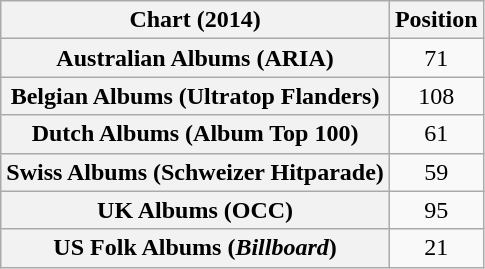<table class="wikitable sortable plainrowheaders" style="text-align:center">
<tr>
<th scope="col">Chart (2014)</th>
<th scope="col">Position</th>
</tr>
<tr>
<th scope="row">Australian Albums (ARIA)</th>
<td>71</td>
</tr>
<tr>
<th scope="row">Belgian Albums (Ultratop Flanders)</th>
<td>108</td>
</tr>
<tr>
<th scope="row">Dutch Albums (Album Top 100)</th>
<td>61</td>
</tr>
<tr>
<th scope="row">Swiss Albums (Schweizer Hitparade)</th>
<td>59</td>
</tr>
<tr>
<th scope="row">UK Albums (OCC)</th>
<td>95</td>
</tr>
<tr>
<th scope="row">US Folk Albums (<em>Billboard</em>)</th>
<td>21</td>
</tr>
</table>
